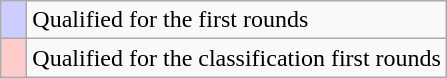<table class=wikitable>
<tr>
<td width=10px style="background-color:#ccccff;"></td>
<td>Qualified for the first rounds</td>
</tr>
<tr>
<td width=10px style="background-color:#ffcccc;"></td>
<td>Qualified for the classification first rounds</td>
</tr>
</table>
